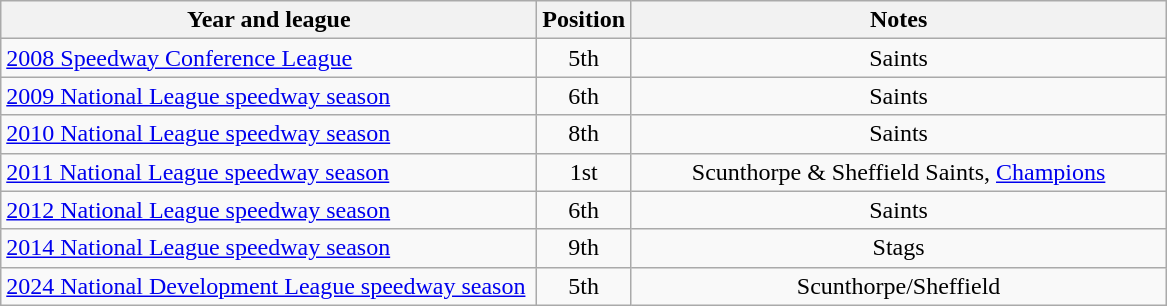<table class="wikitable">
<tr>
<th width=350>Year and league</th>
<th width=50>Position</th>
<th width=350>Notes</th>
</tr>
<tr align=center>
<td align="left"><a href='#'>2008 Speedway Conference League</a></td>
<td>5th</td>
<td>Saints</td>
</tr>
<tr align=center>
<td align="left"><a href='#'>2009 National League speedway season</a></td>
<td>6th</td>
<td>Saints</td>
</tr>
<tr align=center>
<td align="left"><a href='#'>2010 National League speedway season</a></td>
<td>8th</td>
<td>Saints</td>
</tr>
<tr align=center>
<td align="left"><a href='#'>2011 National League speedway season</a></td>
<td>1st</td>
<td>Scunthorpe & Sheffield Saints, <a href='#'>Champions</a></td>
</tr>
<tr align=center>
<td align="left"><a href='#'>2012 National League speedway season</a></td>
<td>6th</td>
<td>Saints</td>
</tr>
<tr align=center>
<td align="left"><a href='#'>2014 National League speedway season</a></td>
<td>9th</td>
<td>Stags</td>
</tr>
<tr align=center>
<td align="left"><a href='#'>2024 National Development League speedway season</a></td>
<td>5th</td>
<td>Scunthorpe/Sheffield</td>
</tr>
</table>
